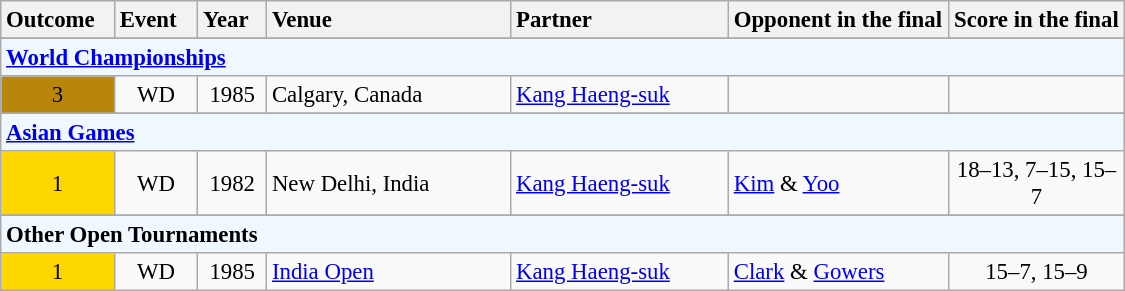<table class="wikitable" width="750px" style="font-size: 95%;">
<tr>
<th style="text-align:left" width="70px">Outcome</th>
<th style="text-align:left" width="50px">Event</th>
<th style="text-align:left" width="40px">Year</th>
<th style="text-align:left" width="170px">Venue</th>
<th style="text-align:left" width="150px">Partner</th>
<th style="text-align:left" width="150px">Opponent in the final</th>
<th style="text-align:left" width="120px">Score in the final</th>
</tr>
<tr>
</tr>
<tr style="background:#F0F8FF">
<td style=text-align:left" colspan="7"><strong><a href='#'>World Championships</a></strong></td>
</tr>
<tr>
<td style="text-align:center; background:#b8860b">3</td>
<td style="text-align:center">WD</td>
<td style="text-align:center">1985</td>
<td style="text-align:left"> Calgary, Canada</td>
<td> <a href='#'>Kang Haeng-suk</a></td>
<td></td>
<td></td>
</tr>
<tr>
</tr>
<tr style="background:#F0F8FF">
<td style=text-align:left" colspan="7"><strong><a href='#'>Asian Games</a></strong></td>
</tr>
<tr>
<td style="text-align:center; background:gold">1</td>
<td style="text-align:center">WD</td>
<td style="text-align:center">1982</td>
<td style="text-align:left"> New Delhi, India</td>
<td> <a href='#'>Kang Haeng-suk</a></td>
<td> <a href='#'>Kim</a> & <a href='#'>Yoo</a></td>
<td style="text-align:center">18–13, 7–15, 15–7</td>
</tr>
<tr>
</tr>
<tr style="background:#F0F8FF">
<td style=text-align:left" colspan="7"><strong>Other Open Tournaments</strong></td>
</tr>
<tr>
<td style="text-align:center; background:gold">1</td>
<td style="text-align:center">WD</td>
<td style="text-align:center">1985</td>
<td style="text-align:left"> <a href='#'>India Open</a></td>
<td> <a href='#'>Kang Haeng-suk</a></td>
<td> <a href='#'>Clark</a> & <a href='#'>Gowers</a></td>
<td style="text-align:center">15–7, 15–9</td>
</tr>
</table>
